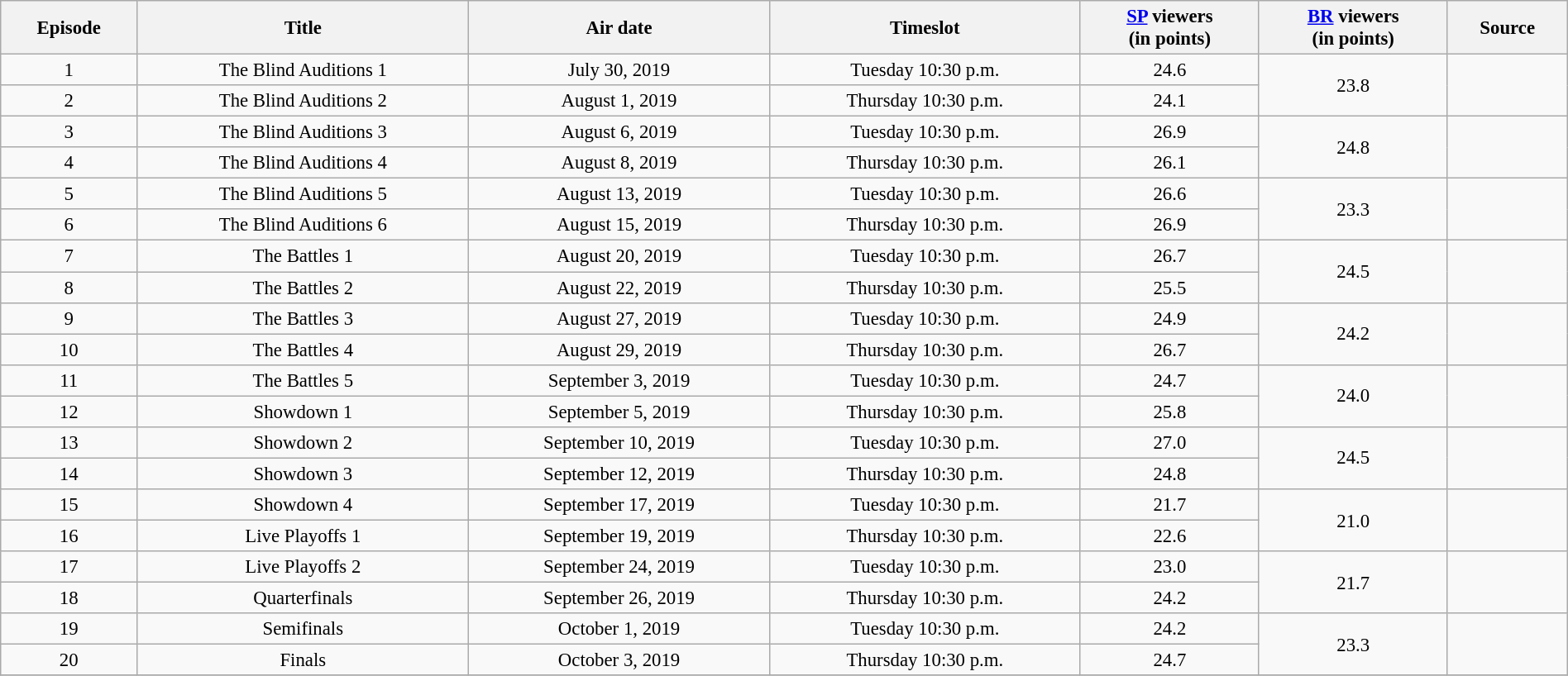<table class="wikitable sortable" style="text-align:center; font-size:95%; width: 100%">
<tr>
<th>Episode</th>
<th>Title</th>
<th>Air date</th>
<th>Timeslot</th>
<th><a href='#'>SP</a> viewers<br>(in points)</th>
<th><a href='#'>BR</a> viewers<br>(in points)</th>
<th>Source</th>
</tr>
<tr>
<td>1</td>
<td>The Blind Auditions 1</td>
<td>July 30, 2019</td>
<td>Tuesday 10:30 p.m.</td>
<td>24.6</td>
<td rowspan=2>23.8</td>
<td rowspan=2></td>
</tr>
<tr>
<td>2</td>
<td>The Blind Auditions 2</td>
<td>August 1, 2019</td>
<td>Thursday 10:30 p.m.</td>
<td>24.1</td>
</tr>
<tr>
<td>3</td>
<td>The Blind Auditions 3</td>
<td>August 6, 2019</td>
<td>Tuesday 10:30 p.m.</td>
<td>26.9</td>
<td rowspan=2>24.8</td>
<td rowspan=2></td>
</tr>
<tr>
<td>4</td>
<td>The Blind Auditions 4</td>
<td>August 8, 2019</td>
<td>Thursday 10:30 p.m.</td>
<td>26.1</td>
</tr>
<tr>
<td>5</td>
<td>The Blind Auditions 5</td>
<td>August 13, 2019</td>
<td>Tuesday 10:30 p.m.</td>
<td>26.6</td>
<td rowspan=2>23.3</td>
<td rowspan=2></td>
</tr>
<tr>
<td>6</td>
<td>The Blind Auditions 6</td>
<td>August 15, 2019</td>
<td>Thursday 10:30 p.m.</td>
<td>26.9</td>
</tr>
<tr>
<td>7</td>
<td>The Battles 1</td>
<td>August 20, 2019</td>
<td>Tuesday 10:30 p.m.</td>
<td>26.7</td>
<td rowspan=2>24.5</td>
<td rowspan=2></td>
</tr>
<tr>
<td>8</td>
<td>The Battles 2</td>
<td>August 22, 2019</td>
<td>Thursday 10:30 p.m.</td>
<td>25.5</td>
</tr>
<tr>
<td>9</td>
<td>The Battles 3</td>
<td>August 27, 2019</td>
<td>Tuesday 10:30 p.m.</td>
<td>24.9</td>
<td rowspan=2>24.2</td>
<td rowspan=2></td>
</tr>
<tr>
<td>10</td>
<td>The Battles 4</td>
<td>August 29, 2019</td>
<td>Thursday 10:30 p.m.</td>
<td>26.7</td>
</tr>
<tr>
<td>11</td>
<td>The Battles 5</td>
<td>September 3, 2019</td>
<td>Tuesday 10:30 p.m.</td>
<td>24.7</td>
<td rowspan=2>24.0</td>
<td rowspan=2></td>
</tr>
<tr>
<td>12</td>
<td>Showdown 1</td>
<td>September 5, 2019</td>
<td>Thursday 10:30 p.m.</td>
<td>25.8</td>
</tr>
<tr>
<td>13</td>
<td>Showdown 2</td>
<td>September 10, 2019</td>
<td>Tuesday 10:30 p.m.</td>
<td>27.0</td>
<td rowspan=2>24.5</td>
<td rowspan=2></td>
</tr>
<tr>
<td>14</td>
<td>Showdown 3</td>
<td>September 12, 2019</td>
<td>Thursday 10:30 p.m.</td>
<td>24.8</td>
</tr>
<tr>
<td>15</td>
<td>Showdown 4</td>
<td>September 17, 2019</td>
<td>Tuesday 10:30 p.m.</td>
<td>21.7</td>
<td rowspan=2>21.0</td>
<td rowspan=2></td>
</tr>
<tr>
<td>16</td>
<td>Live Playoffs 1</td>
<td>September 19, 2019</td>
<td>Thursday 10:30 p.m.</td>
<td>22.6</td>
</tr>
<tr>
<td>17</td>
<td>Live Playoffs 2</td>
<td>September 24, 2019</td>
<td>Tuesday 10:30 p.m.</td>
<td>23.0</td>
<td rowspan=2>21.7</td>
<td rowspan=2></td>
</tr>
<tr>
<td>18</td>
<td>Quarterfinals</td>
<td>September 26, 2019</td>
<td>Thursday 10:30 p.m.</td>
<td>24.2</td>
</tr>
<tr>
<td>19</td>
<td>Semifinals</td>
<td>October 1, 2019</td>
<td>Tuesday 10:30 p.m.</td>
<td>24.2</td>
<td rowspan=2>23.3</td>
<td rowspan=2></td>
</tr>
<tr>
<td>20</td>
<td>Finals</td>
<td>October 3, 2019</td>
<td>Thursday 10:30 p.m.</td>
<td>24.7</td>
</tr>
<tr>
</tr>
</table>
